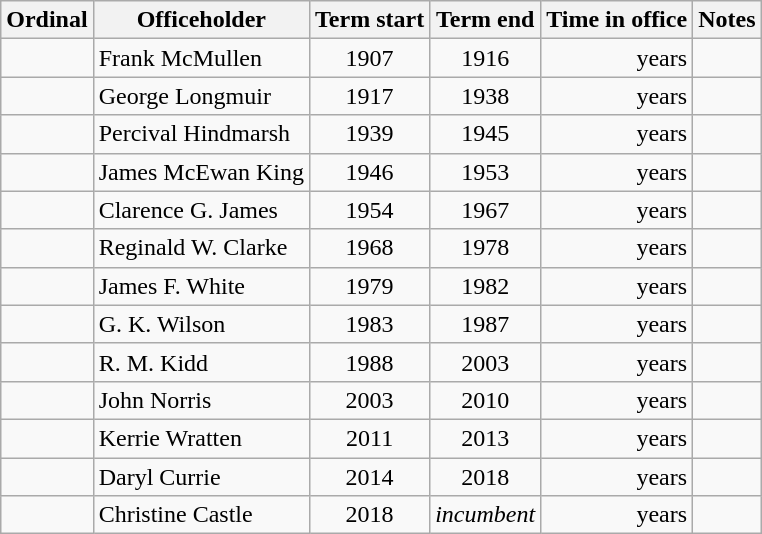<table class="wikitable sortable mw-collapsible">
<tr>
<th>Ordinal</th>
<th>Officeholder</th>
<th>Term start</th>
<th>Term end</th>
<th>Time in office</th>
<th>Notes</th>
</tr>
<tr>
<td align=center></td>
<td>Frank McMullen</td>
<td align=center>1907</td>
<td align=center>1916</td>
<td align=right> years</td>
<td></td>
</tr>
<tr>
<td align=center></td>
<td>George Longmuir</td>
<td align=center>1917</td>
<td align=center>1938</td>
<td align=right> years</td>
<td></td>
</tr>
<tr>
<td align=center></td>
<td>Percival Hindmarsh</td>
<td align=center>1939</td>
<td align=center>1945</td>
<td align=right> years</td>
<td></td>
</tr>
<tr>
<td align=center></td>
<td>James McEwan King</td>
<td align=center>1946</td>
<td align=center>1953</td>
<td align=right> years</td>
<td></td>
</tr>
<tr>
<td align=center></td>
<td>Clarence G. James</td>
<td align=center>1954</td>
<td align=center>1967</td>
<td align=right> years</td>
<td></td>
</tr>
<tr>
<td align=center></td>
<td>Reginald W. Clarke</td>
<td align=center>1968</td>
<td align=center>1978</td>
<td align=right> years</td>
<td></td>
</tr>
<tr>
<td align=center></td>
<td>James F. White</td>
<td align=center>1979</td>
<td align=center>1982</td>
<td align=right> years</td>
<td></td>
</tr>
<tr>
<td align=center></td>
<td>G. K. Wilson</td>
<td align=center>1983</td>
<td align=center>1987</td>
<td align=right> years</td>
<td></td>
</tr>
<tr>
<td align=center></td>
<td>R. M. Kidd</td>
<td align=center>1988</td>
<td align=center>2003</td>
<td align=right> years</td>
<td></td>
</tr>
<tr>
<td align=center></td>
<td>John Norris</td>
<td align=center>2003</td>
<td align=center>2010</td>
<td align=right> years</td>
<td></td>
</tr>
<tr>
<td align=center></td>
<td>Kerrie Wratten</td>
<td align=center>2011</td>
<td align=center>2013</td>
<td align=right> years</td>
<td></td>
</tr>
<tr>
<td align=center></td>
<td>Daryl Currie</td>
<td align=center>2014</td>
<td align=center>2018</td>
<td align=right> years</td>
<td></td>
</tr>
<tr>
<td align=center></td>
<td>Christine Castle</td>
<td align=center>2018</td>
<td align=center><em>incumbent</em></td>
<td align="right"> years</td>
<td></td>
</tr>
</table>
